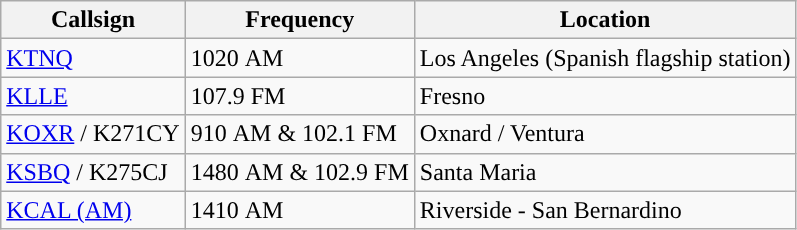<table class="wikitable">
<tr>
<th>Callsign</th>
<th>Frequency</th>
<th>Location</th>
</tr>
<tr>
<td><a href='#'>KTNQ</a></td>
<td>1020 AM</td>
<td>Los Angeles (Spanish flagship station)</td>
</tr>
<tr>
<td><a href='#'>KLLE</a></td>
<td>107.9 FM</td>
<td>Fresno</td>
</tr>
<tr>
<td><a href='#'>KOXR</a> / K271CY</td>
<td>910 AM & 102.1 FM</td>
<td>Oxnard / Ventura</td>
</tr>
<tr>
<td><a href='#'>KSBQ</a> / K275CJ</td>
<td>1480 AM & 102.9 FM</td>
<td>Santa Maria</td>
</tr>
<tr>
<td><a href='#'>KCAL (AM)</a></td>
<td>1410 AM</td>
<td>Riverside - San Bernardino</td>
</tr>
</table>
